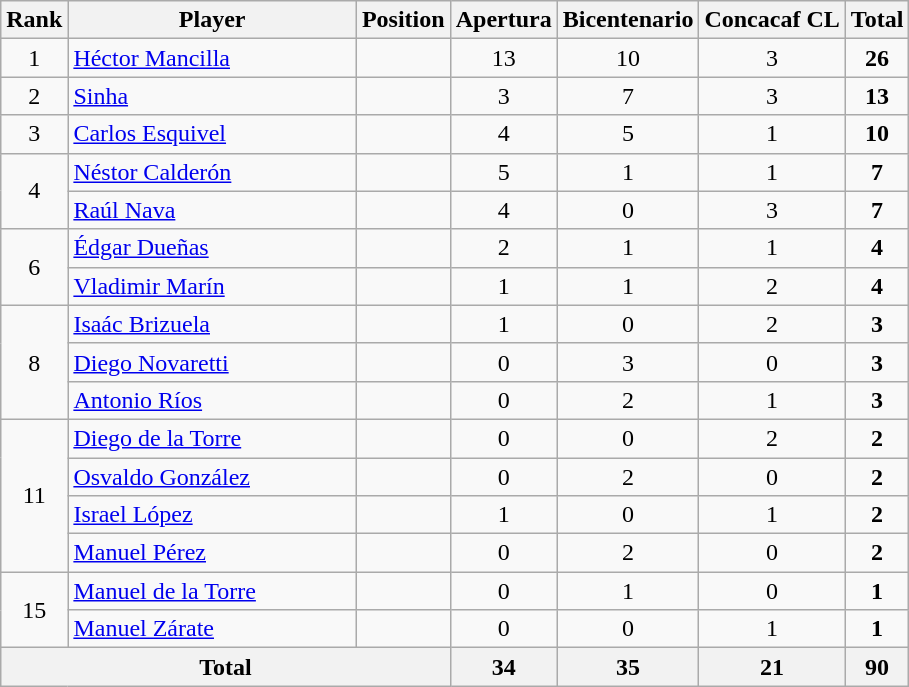<table class="wikitable">
<tr>
<th>Rank</th>
<th style="width:185px;">Player</th>
<th>Position</th>
<th>Apertura</th>
<th>Bicentenario</th>
<th>Concacaf CL</th>
<th>Total</th>
</tr>
<tr>
<td align=center>1</td>
<td> <a href='#'>Héctor Mancilla</a></td>
<td align=center></td>
<td align=center>13</td>
<td align=center>10</td>
<td align=center>3</td>
<td align=center><strong>26</strong></td>
</tr>
<tr>
<td align=center>2</td>
<td> <a href='#'>Sinha</a></td>
<td align=center></td>
<td align=center>3</td>
<td align=center>7</td>
<td align=center>3</td>
<td align=center><strong>13</strong></td>
</tr>
<tr>
<td align=center>3</td>
<td> <a href='#'>Carlos Esquivel</a></td>
<td align=center></td>
<td align=center>4</td>
<td align=center>5</td>
<td align=center>1</td>
<td align=center><strong>10</strong></td>
</tr>
<tr>
<td align=center rowspan=2>4</td>
<td> <a href='#'>Néstor Calderón</a></td>
<td align=center></td>
<td align=center>5</td>
<td align=center>1</td>
<td align=center>1</td>
<td align=center><strong>7</strong></td>
</tr>
<tr>
<td> <a href='#'>Raúl Nava</a></td>
<td align=center></td>
<td align=center>4</td>
<td align=center>0</td>
<td align=center>3</td>
<td align=center><strong>7</strong></td>
</tr>
<tr>
<td align=center rowspan=2>6</td>
<td> <a href='#'>Édgar Dueñas</a></td>
<td align=center></td>
<td align=center>2</td>
<td align=center>1</td>
<td align=center>1</td>
<td align=center><strong>4</strong></td>
</tr>
<tr>
<td> <a href='#'>Vladimir Marín</a></td>
<td align=center></td>
<td align=center>1</td>
<td align=center>1</td>
<td align=center>2</td>
<td align=center><strong>4</strong></td>
</tr>
<tr>
<td align=center rowspan=3>8</td>
<td> <a href='#'>Isaác Brizuela</a></td>
<td align=center></td>
<td align=center>1</td>
<td align=center>0</td>
<td align=center>2</td>
<td align=center><strong>3</strong></td>
</tr>
<tr>
<td> <a href='#'>Diego Novaretti</a></td>
<td align=center></td>
<td align=center>0</td>
<td align=center>3</td>
<td align=center>0</td>
<td align=center><strong>3</strong></td>
</tr>
<tr>
<td> <a href='#'>Antonio Ríos</a></td>
<td align=center></td>
<td align=center>0</td>
<td align=center>2</td>
<td align=center>1</td>
<td align=center><strong>3</strong></td>
</tr>
<tr>
<td align=center rowspan=4>11</td>
<td> <a href='#'>Diego de la Torre</a></td>
<td align=center></td>
<td align=center>0</td>
<td align=center>0</td>
<td align=center>2</td>
<td align=center><strong>2</strong></td>
</tr>
<tr>
<td> <a href='#'>Osvaldo González</a></td>
<td align=center></td>
<td align=center>0</td>
<td align=center>2</td>
<td align=center>0</td>
<td align=center><strong>2</strong></td>
</tr>
<tr>
<td> <a href='#'>Israel López</a></td>
<td align=center></td>
<td align=center>1</td>
<td align=center>0</td>
<td align=center>1</td>
<td align=center><strong>2</strong></td>
</tr>
<tr>
<td> <a href='#'>Manuel Pérez</a></td>
<td align=center></td>
<td align=center>0</td>
<td align=center>2</td>
<td align=center>0</td>
<td align=center><strong>2</strong></td>
</tr>
<tr>
<td align=center rowspan=2>15</td>
<td> <a href='#'>Manuel de la Torre</a></td>
<td align=center></td>
<td align=center>0</td>
<td align=center>1</td>
<td align=center>0</td>
<td align=center><strong>1</strong></td>
</tr>
<tr>
<td> <a href='#'>Manuel Zárate</a></td>
<td align=center></td>
<td align=center>0</td>
<td align=center>0</td>
<td align=center>1</td>
<td align=center><strong>1</strong></td>
</tr>
<tr>
<th colspan=3>Total</th>
<th>34</th>
<th>35</th>
<th>21</th>
<th>90</th>
</tr>
</table>
